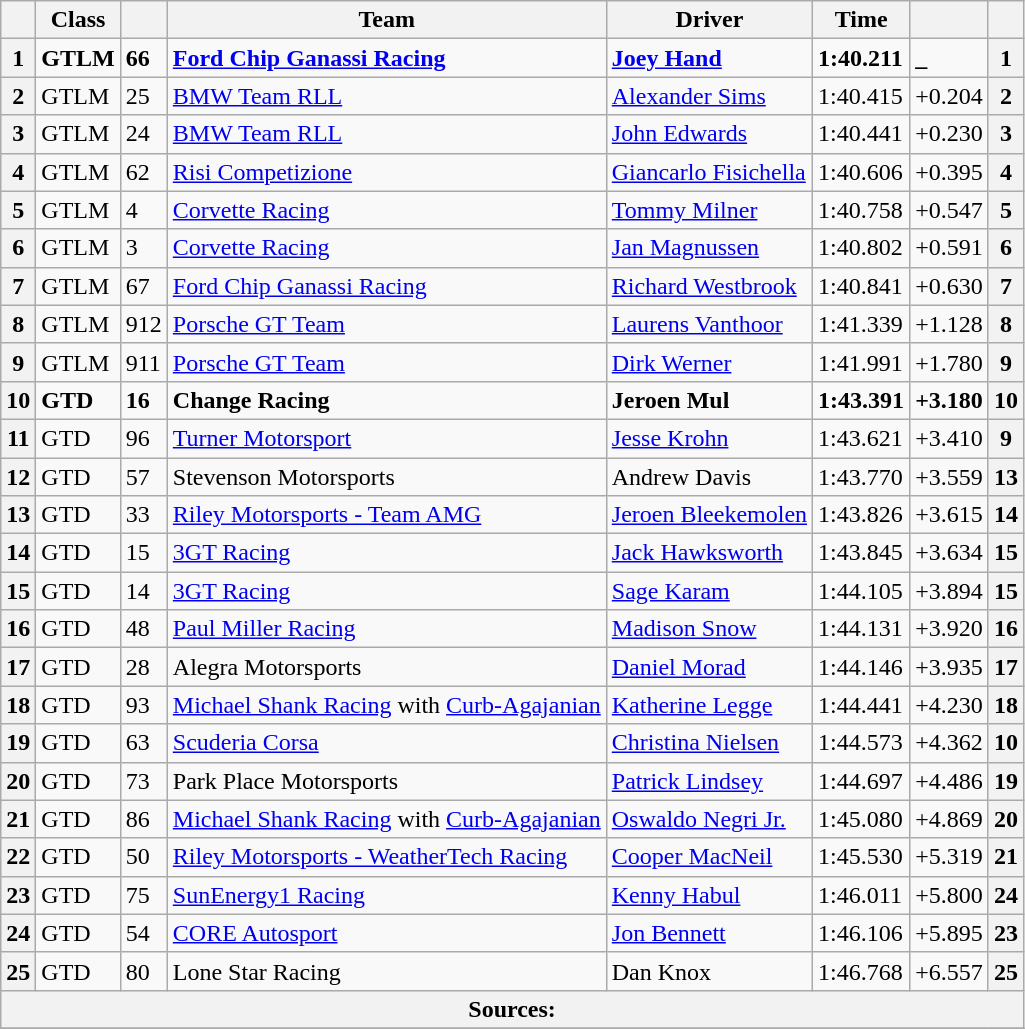<table class="wikitable">
<tr>
<th scope="col"></th>
<th scope="col">Class</th>
<th scope="col"></th>
<th scope="col">Team</th>
<th scope="col">Driver</th>
<th scope="col">Time</th>
<th scope="col"></th>
<th scope="col"></th>
</tr>
<tr style="font-weight:bold">
<th>1</th>
<td>GTLM</td>
<td>66</td>
<td> <a href='#'>Ford Chip Ganassi Racing</a></td>
<td> <a href='#'>Joey Hand</a></td>
<td>1:40.211</td>
<td><strong>_</strong></td>
<th>1</th>
</tr>
<tr>
<th>2</th>
<td>GTLM</td>
<td>25</td>
<td> <a href='#'>BMW Team RLL</a></td>
<td> <a href='#'>Alexander Sims</a></td>
<td>1:40.415</td>
<td>+0.204</td>
<th>2</th>
</tr>
<tr>
<th>3</th>
<td>GTLM</td>
<td>24</td>
<td> <a href='#'>BMW Team RLL</a></td>
<td> <a href='#'>John Edwards</a></td>
<td>1:40.441</td>
<td>+0.230</td>
<th>3</th>
</tr>
<tr>
<th>4</th>
<td>GTLM</td>
<td>62</td>
<td> <a href='#'>Risi Competizione</a></td>
<td> <a href='#'>Giancarlo Fisichella</a></td>
<td>1:40.606</td>
<td>+0.395</td>
<th>4</th>
</tr>
<tr>
<th>5</th>
<td>GTLM</td>
<td>4</td>
<td> <a href='#'>Corvette Racing</a></td>
<td> <a href='#'>Tommy Milner</a></td>
<td>1:40.758</td>
<td>+0.547</td>
<th>5</th>
</tr>
<tr>
<th>6</th>
<td>GTLM</td>
<td>3</td>
<td> <a href='#'>Corvette Racing</a></td>
<td> <a href='#'>Jan Magnussen</a></td>
<td>1:40.802</td>
<td>+0.591</td>
<th>6</th>
</tr>
<tr>
<th>7</th>
<td>GTLM</td>
<td>67</td>
<td> <a href='#'>Ford Chip Ganassi Racing</a></td>
<td> <a href='#'>Richard Westbrook</a></td>
<td>1:40.841</td>
<td>+0.630</td>
<th>7</th>
</tr>
<tr>
<th>8</th>
<td>GTLM</td>
<td>912</td>
<td> <a href='#'>Porsche GT Team</a></td>
<td> <a href='#'>Laurens Vanthoor</a></td>
<td>1:41.339</td>
<td>+1.128</td>
<th>8</th>
</tr>
<tr>
<th>9</th>
<td>GTLM</td>
<td>911</td>
<td> <a href='#'>Porsche GT Team</a></td>
<td> <a href='#'>Dirk Werner</a></td>
<td>1:41.991</td>
<td>+1.780</td>
<th>9</th>
</tr>
<tr style="font-weight:bold">
<th>10</th>
<td>GTD</td>
<td>16</td>
<td> Change Racing</td>
<td> Jeroen Mul</td>
<td>1:43.391</td>
<td>+3.180</td>
<th>10</th>
</tr>
<tr>
<th>11</th>
<td>GTD</td>
<td>96</td>
<td> <a href='#'>Turner Motorsport</a></td>
<td> <a href='#'>Jesse Krohn</a></td>
<td>1:43.621</td>
<td>+3.410</td>
<th>9</th>
</tr>
<tr>
<th>12</th>
<td>GTD</td>
<td>57</td>
<td> Stevenson Motorsports</td>
<td> Andrew Davis</td>
<td>1:43.770</td>
<td>+3.559</td>
<th>13</th>
</tr>
<tr>
<th>13</th>
<td>GTD</td>
<td>33</td>
<td> <a href='#'>Riley Motorsports - Team AMG</a></td>
<td> <a href='#'>Jeroen Bleekemolen</a></td>
<td>1:43.826</td>
<td>+3.615</td>
<th>14</th>
</tr>
<tr>
<th>14</th>
<td>GTD</td>
<td>15</td>
<td> <a href='#'>3GT Racing</a></td>
<td> <a href='#'>Jack Hawksworth</a></td>
<td>1:43.845</td>
<td>+3.634</td>
<th>15</th>
</tr>
<tr>
<th>15</th>
<td>GTD</td>
<td>14</td>
<td> <a href='#'>3GT Racing</a></td>
<td> <a href='#'>Sage Karam</a></td>
<td>1:44.105</td>
<td>+3.894</td>
<th>15</th>
</tr>
<tr>
<th>16</th>
<td>GTD</td>
<td>48</td>
<td> <a href='#'>Paul Miller Racing</a></td>
<td> <a href='#'>Madison Snow</a></td>
<td>1:44.131</td>
<td>+3.920</td>
<th>16</th>
</tr>
<tr>
<th>17</th>
<td>GTD</td>
<td>28</td>
<td> Alegra Motorsports</td>
<td> <a href='#'>Daniel Morad</a></td>
<td>1:44.146</td>
<td>+3.935</td>
<th>17</th>
</tr>
<tr>
<th>18</th>
<td>GTD</td>
<td>93</td>
<td> <a href='#'>Michael Shank Racing</a> with <a href='#'>Curb-Agajanian</a></td>
<td> <a href='#'>Katherine Legge</a></td>
<td>1:44.441</td>
<td>+4.230</td>
<th>18</th>
</tr>
<tr>
<th>19</th>
<td>GTD</td>
<td>63</td>
<td> <a href='#'>Scuderia Corsa</a></td>
<td> <a href='#'>Christina Nielsen</a></td>
<td>1:44.573</td>
<td>+4.362</td>
<th>10</th>
</tr>
<tr>
<th>20</th>
<td>GTD</td>
<td>73</td>
<td> Park Place Motorsports</td>
<td> <a href='#'>Patrick Lindsey</a></td>
<td>1:44.697</td>
<td>+4.486</td>
<th>19</th>
</tr>
<tr>
<th>21</th>
<td>GTD</td>
<td>86</td>
<td> <a href='#'>Michael Shank Racing</a> with <a href='#'>Curb-Agajanian</a></td>
<td> <a href='#'>Oswaldo Negri Jr.</a></td>
<td>1:45.080</td>
<td>+4.869</td>
<th>20</th>
</tr>
<tr>
<th>22</th>
<td>GTD</td>
<td>50</td>
<td> <a href='#'>Riley Motorsports - WeatherTech Racing</a></td>
<td> <a href='#'>Cooper MacNeil</a></td>
<td>1:45.530</td>
<td>+5.319</td>
<th>21</th>
</tr>
<tr>
<th>23</th>
<td>GTD</td>
<td>75</td>
<td> <a href='#'>SunEnergy1 Racing</a></td>
<td> <a href='#'>Kenny Habul</a></td>
<td>1:46.011</td>
<td>+5.800</td>
<th>24</th>
</tr>
<tr>
<th>24</th>
<td>GTD</td>
<td>54</td>
<td> <a href='#'>CORE Autosport</a></td>
<td> <a href='#'>Jon Bennett</a></td>
<td>1:46.106</td>
<td>+5.895</td>
<th>23</th>
</tr>
<tr>
<th>25</th>
<td>GTD</td>
<td>80</td>
<td> Lone Star Racing</td>
<td> Dan Knox</td>
<td>1:46.768</td>
<td>+6.557</td>
<th>25</th>
</tr>
<tr>
<th colspan="8">Sources:</th>
</tr>
<tr>
</tr>
</table>
